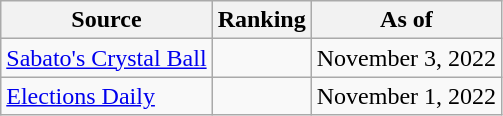<table class="wikitable" style="text-align:center">
<tr>
<th>Source</th>
<th>Ranking</th>
<th>As of</th>
</tr>
<tr>
<td align=left><a href='#'>Sabato's Crystal Ball</a></td>
<td></td>
<td>November 3, 2022</td>
</tr>
<tr>
<td align="left"><a href='#'>Elections Daily</a></td>
<td></td>
<td>November 1, 2022</td>
</tr>
</table>
